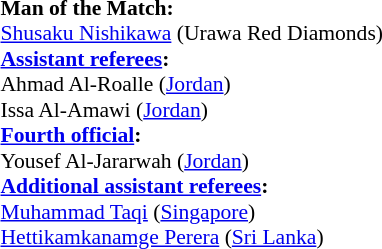<table style="width:100%; font-size:90%;">
<tr>
<td><br><strong>Man of the Match:</strong>
<br><a href='#'>Shusaku Nishikawa</a> (Urawa Red Diamonds)<br><strong><a href='#'>Assistant referees</a>:</strong>
<br>Ahmad Al-Roalle (<a href='#'>Jordan</a>)
<br>Issa Al-Amawi (<a href='#'>Jordan</a>)
<br><strong><a href='#'>Fourth official</a>:</strong>
<br>Yousef Al-Jararwah (<a href='#'>Jordan</a>)
<br><strong><a href='#'>Additional assistant referees</a>:</strong>
<br><a href='#'>Muhammad Taqi</a> (<a href='#'>Singapore</a>)
<br><a href='#'>Hettikamkanamge Perera</a> (<a href='#'>Sri Lanka</a>)</td>
<td style="width:60%; vertical-align:top;"></td>
</tr>
</table>
